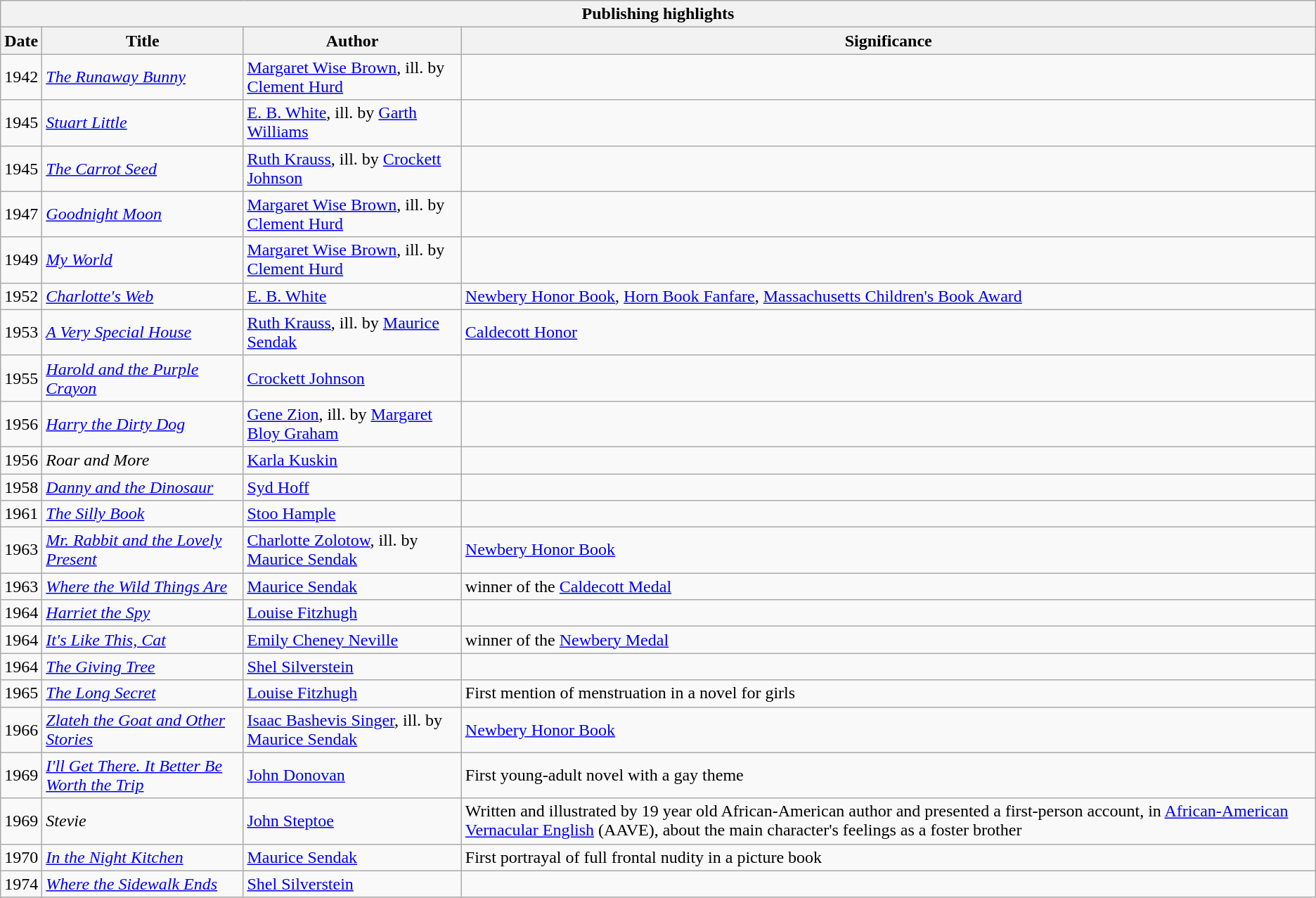<table class="wikitable sortable mw-collapsible">
<tr>
<th colspan="4">Publishing highlights</th>
</tr>
<tr>
<th>Date</th>
<th>Title</th>
<th>Author</th>
<th>Significance</th>
</tr>
<tr>
<td>1942</td>
<td><em><a href='#'>The Runaway Bunny</a></em></td>
<td><a href='#'>Margaret Wise Brown</a>, ill. by <a href='#'>Clement Hurd</a></td>
<td></td>
</tr>
<tr>
<td>1945</td>
<td><em><a href='#'>Stuart Little</a></em></td>
<td><a href='#'>E. B. White</a>, ill. by <a href='#'>Garth Williams</a></td>
<td></td>
</tr>
<tr>
<td>1945</td>
<td><em><a href='#'>The Carrot Seed</a></em></td>
<td><a href='#'>Ruth Krauss</a>, ill. by <a href='#'>Crockett Johnson</a></td>
<td></td>
</tr>
<tr>
<td>1947</td>
<td><em><a href='#'>Goodnight Moon</a></em></td>
<td><a href='#'>Margaret Wise Brown</a>, ill. by <a href='#'>Clement Hurd</a></td>
<td></td>
</tr>
<tr>
<td>1949</td>
<td><em><a href='#'>My World</a></em></td>
<td><a href='#'>Margaret Wise Brown</a>, ill. by <a href='#'>Clement Hurd</a></td>
<td></td>
</tr>
<tr>
<td>1952</td>
<td><em><a href='#'>Charlotte's Web</a></em></td>
<td><a href='#'>E. B. White</a></td>
<td><a href='#'>Newbery Honor Book</a>, <a href='#'>Horn Book Fanfare</a>, <a href='#'>Massachusetts Children's Book Award</a></td>
</tr>
<tr>
<td>1953</td>
<td><em><a href='#'>A Very Special House</a></em></td>
<td><a href='#'>Ruth Krauss</a>, ill. by <a href='#'>Maurice Sendak</a></td>
<td><a href='#'>Caldecott Honor</a></td>
</tr>
<tr>
<td>1955</td>
<td><em><a href='#'>Harold and the Purple Crayon</a></em></td>
<td><a href='#'>Crockett Johnson</a></td>
<td></td>
</tr>
<tr>
<td>1956</td>
<td><em><a href='#'>Harry the Dirty Dog</a></em></td>
<td><a href='#'>Gene Zion</a>, ill. by <a href='#'>Margaret Bloy Graham</a></td>
<td></td>
</tr>
<tr>
<td>1956</td>
<td><em>Roar and More</em></td>
<td><a href='#'>Karla Kuskin</a></td>
<td></td>
</tr>
<tr>
<td>1958</td>
<td><em><a href='#'>Danny and the Dinosaur</a></em></td>
<td><a href='#'>Syd Hoff</a></td>
<td></td>
</tr>
<tr>
<td>1961</td>
<td><em><a href='#'>The Silly Book</a></em></td>
<td><a href='#'>Stoo Hample</a></td>
<td></td>
</tr>
<tr>
<td>1963</td>
<td><em><a href='#'>Mr. Rabbit and the Lovely Present</a></em></td>
<td><a href='#'>Charlotte Zolotow</a>, ill. by <a href='#'>Maurice Sendak</a></td>
<td><a href='#'>Newbery Honor Book</a></td>
</tr>
<tr>
<td>1963</td>
<td><em><a href='#'>Where the Wild Things Are</a></em></td>
<td><a href='#'>Maurice Sendak</a></td>
<td>winner of the <a href='#'>Caldecott Medal</a></td>
</tr>
<tr>
<td>1964</td>
<td><em><a href='#'>Harriet the Spy</a></em></td>
<td><a href='#'>Louise Fitzhugh</a></td>
<td></td>
</tr>
<tr>
<td>1964</td>
<td><em><a href='#'>It's Like This, Cat</a></em></td>
<td><a href='#'>Emily Cheney Neville</a></td>
<td>winner of the <a href='#'>Newbery Medal</a></td>
</tr>
<tr>
<td>1964</td>
<td><em><a href='#'>The Giving Tree</a></em></td>
<td><a href='#'>Shel Silverstein</a></td>
<td></td>
</tr>
<tr>
<td>1965</td>
<td><em><a href='#'>The Long Secret</a></em></td>
<td><a href='#'>Louise Fitzhugh</a></td>
<td>First mention of menstruation in a novel for girls</td>
</tr>
<tr>
<td>1966</td>
<td><em><a href='#'>Zlateh the Goat and Other Stories</a></em></td>
<td><a href='#'>Isaac Bashevis Singer</a>, ill. by <a href='#'>Maurice Sendak</a></td>
<td><a href='#'>Newbery Honor Book</a></td>
</tr>
<tr>
<td>1969</td>
<td><em><a href='#'>I'll Get There. It Better Be Worth the Trip</a></em></td>
<td><a href='#'>John Donovan</a></td>
<td>First young-adult novel with a gay theme</td>
</tr>
<tr>
<td>1969</td>
<td><em>Stevie</em></td>
<td><a href='#'>John Steptoe</a></td>
<td>Written and illustrated by 19 year old African-American author and presented a first-person account, in <a href='#'>African-American Vernacular English</a> (AAVE), about the main character's feelings as a foster brother</td>
</tr>
<tr>
<td>1970</td>
<td><em><a href='#'>In the Night Kitchen</a></em></td>
<td><a href='#'>Maurice Sendak</a></td>
<td>First portrayal of full frontal nudity in a picture book</td>
</tr>
<tr>
<td>1974</td>
<td><em><a href='#'>Where the Sidewalk Ends</a></em></td>
<td><a href='#'>Shel Silverstein</a></td>
<td></td>
</tr>
</table>
